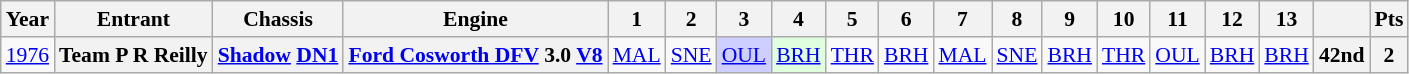<table class="wikitable" style="text-align:center; font-size:90%">
<tr>
<th>Year</th>
<th>Entrant</th>
<th>Chassis</th>
<th>Engine</th>
<th>1</th>
<th>2</th>
<th>3</th>
<th>4</th>
<th>5</th>
<th>6</th>
<th>7</th>
<th>8</th>
<th>9</th>
<th>10</th>
<th>11</th>
<th>12</th>
<th>13</th>
<th></th>
<th>Pts</th>
</tr>
<tr>
<td><a href='#'>1976</a></td>
<th>Team P R Reilly</th>
<th><a href='#'>Shadow</a> <a href='#'>DN1</a></th>
<th><a href='#'>Ford Cosworth DFV</a> 3.0 <a href='#'>V8</a></th>
<td><a href='#'>MAL</a></td>
<td><a href='#'>SNE</a></td>
<td style="background:#CFCFFF;"><a href='#'>OUL</a><br></td>
<td style="background:#DFFFDF;"><a href='#'>BRH</a><br></td>
<td><a href='#'>THR</a></td>
<td><a href='#'>BRH</a></td>
<td><a href='#'>MAL</a></td>
<td><a href='#'>SNE</a></td>
<td><a href='#'>BRH</a></td>
<td><a href='#'>THR</a></td>
<td><a href='#'>OUL</a></td>
<td><a href='#'>BRH</a></td>
<td><a href='#'>BRH</a></td>
<th>42nd</th>
<th>2</th>
</tr>
</table>
